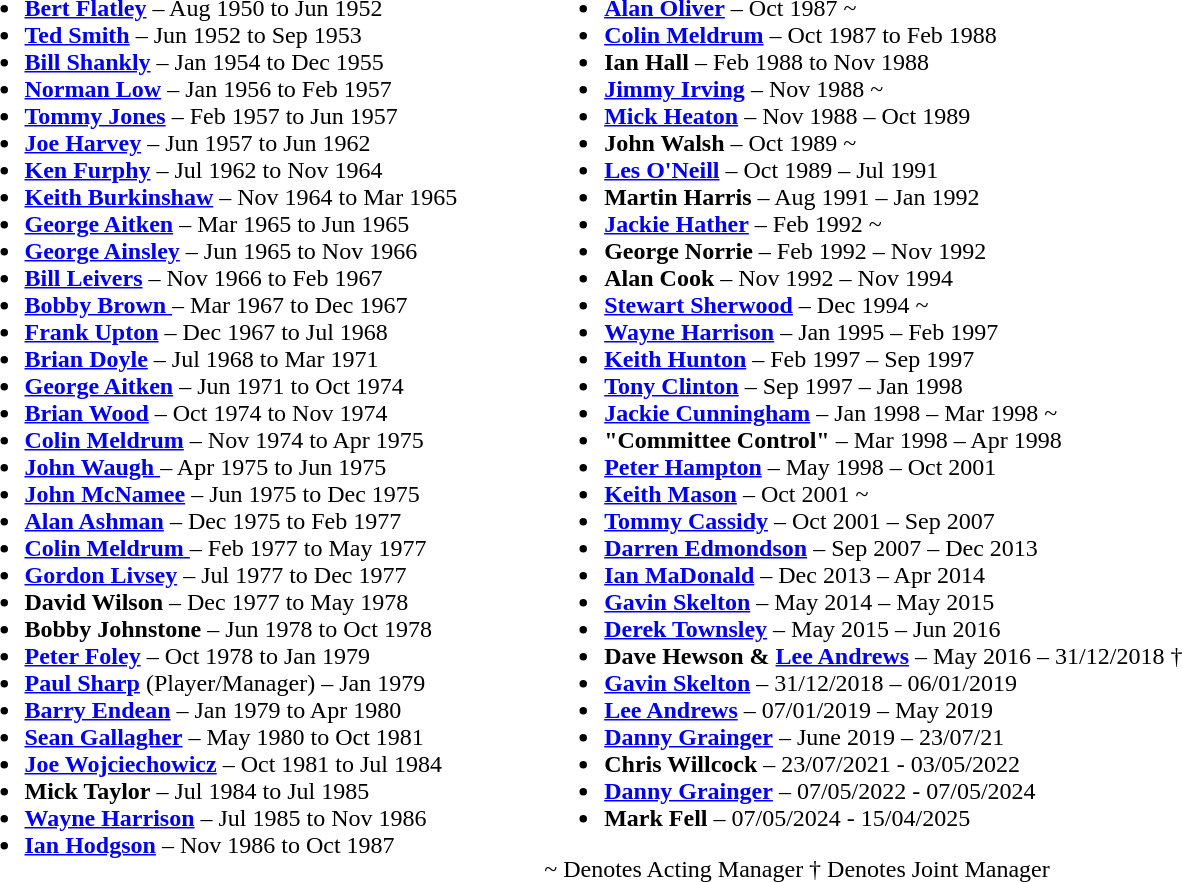<table>
<tr>
<td valign="top"><br><ul><li><strong><a href='#'>Bert Flatley</a></strong> – Aug 1950 to Jun 1952</li><li><strong><a href='#'>Ted Smith</a></strong> – Jun 1952 to Sep 1953</li><li><strong><a href='#'>Bill Shankly</a></strong> – Jan 1954 to Dec 1955</li><li><strong><a href='#'>Norman Low</a></strong> – Jan 1956 to Feb 1957</li><li><strong><a href='#'>Tommy Jones</a></strong> – Feb 1957 to Jun 1957</li><li><strong><a href='#'>Joe Harvey</a></strong> – Jun 1957 to Jun 1962</li><li><strong><a href='#'>Ken Furphy</a></strong> – Jul 1962 to Nov 1964</li><li><strong><a href='#'>Keith Burkinshaw</a></strong> – Nov 1964 to Mar 1965</li><li><strong><a href='#'>George Aitken</a></strong> – Mar 1965 to Jun 1965</li><li><strong><a href='#'>George Ainsley</a></strong> – Jun 1965 to Nov 1966</li><li><strong><a href='#'>Bill Leivers</a></strong> – Nov 1966 to Feb 1967</li><li><a href='#'><strong>Bobby Brown</strong> </a>– Mar 1967 to Dec 1967</li><li><strong><a href='#'>Frank Upton</a></strong> – Dec 1967 to Jul 1968</li><li><strong><a href='#'>Brian Doyle</a></strong> – Jul 1968 to Mar 1971</li><li><strong><a href='#'>George Aitken</a></strong> – Jun 1971 to Oct 1974</li><li><strong><a href='#'>Brian Wood</a></strong> – Oct 1974 to Nov 1974</li><li><strong><a href='#'>Colin Meldrum</a></strong> – Nov 1974 to Apr 1975</li><li><a href='#'><strong>John Waugh</strong> </a>– Apr 1975 to Jun 1975</li><li><strong><a href='#'>John McNamee</a></strong> – Jun 1975 to Dec 1975</li><li><strong><a href='#'>Alan Ashman</a></strong> – Dec 1975 to Feb 1977</li><li><a href='#'><strong>Colin Meldrum</strong> </a>– Feb 1977 to May 1977</li><li><strong><a href='#'>Gordon Livsey</a></strong> – Jul 1977 to Dec 1977</li><li><strong>David Wilson</strong> – Dec 1977 to May 1978</li><li><strong>Bobby Johnstone</strong> – Jun 1978 to Oct 1978</li><li><strong><a href='#'>Peter Foley</a></strong> – Oct 1978 to Jan 1979</li><li><strong><a href='#'>Paul Sharp</a></strong> (Player/Manager) – Jan 1979</li><li><strong><a href='#'>Barry Endean</a></strong> – Jan 1979 to Apr 1980</li><li><strong><a href='#'>Sean Gallagher</a></strong> – May 1980 to Oct 1981</li><li><strong><a href='#'>Joe Wojciechowicz</a></strong> – Oct 1981 to Jul 1984</li><li><strong>Mick Taylor</strong> – Jul 1984 to Jul 1985</li><li><strong><a href='#'>Wayne Harrison</a></strong> – Jul 1985 to Nov 1986</li><li><strong><a href='#'>Ian Hodgson</a></strong> – Nov 1986 to Oct 1987</li></ul></td>
<td width="50"> </td>
<td valign="top"><br><ul><li><strong><a href='#'>Alan Oliver</a></strong> – Oct 1987 ~</li><li><strong><a href='#'>Colin Meldrum</a></strong> – Oct 1987 to Feb 1988</li><li><strong>Ian Hall</strong> – Feb 1988 to Nov 1988</li><li><strong><a href='#'>Jimmy Irving</a></strong> – Nov 1988 ~</li><li><strong><a href='#'>Mick Heaton</a></strong> – Nov 1988 – Oct 1989</li><li><strong>John Walsh</strong> – Oct 1989 ~</li><li><strong><a href='#'>Les O'Neill</a></strong> – Oct 1989 – Jul 1991</li><li><strong>Martin Harris</strong> – Aug 1991 – Jan 1992</li><li><strong><a href='#'>Jackie Hather</a></strong> – Feb 1992 ~</li><li><strong>George Norrie</strong> – Feb 1992 – Nov 1992</li><li><strong>Alan Cook</strong> – Nov 1992 – Nov 1994</li><li><strong><a href='#'>Stewart Sherwood</a></strong> – Dec 1994 ~</li><li><strong><a href='#'>Wayne Harrison</a></strong> – Jan 1995 – Feb 1997</li><li><strong><a href='#'>Keith Hunton</a></strong> – Feb 1997 – Sep 1997</li><li><strong><a href='#'>Tony Clinton</a></strong> – Sep 1997 – Jan 1998</li><li><strong><a href='#'>Jackie Cunningham</a></strong> – Jan 1998 – Mar 1998 ~</li><li><strong>"Committee Control"</strong> – Mar 1998 – Apr 1998</li><li><strong><a href='#'>Peter Hampton</a></strong> – May 1998 – Oct 2001</li><li><strong><a href='#'>Keith Mason</a></strong> – Oct 2001 ~</li><li><strong><a href='#'>Tommy Cassidy</a></strong> – Oct 2001 – Sep 2007</li><li><strong><a href='#'>Darren Edmondson</a></strong> – Sep 2007 – Dec 2013</li><li><strong><a href='#'>Ian MaDonald</a></strong> – Dec 2013 – Apr 2014</li><li><strong><a href='#'>Gavin Skelton</a></strong> – May 2014 – May 2015</li><li><strong><a href='#'>Derek Townsley</a></strong> – May 2015  – Jun 2016</li><li><strong>Dave Hewson & <a href='#'>Lee Andrews</a></strong> – May 2016 – 31/12/2018 †</li><li><strong><a href='#'>Gavin Skelton</a></strong> – 31/12/2018 – 06/01/2019</li><li><strong><a href='#'>Lee Andrews</a></strong> – 07/01/2019 – May 2019</li><li><strong><a href='#'>Danny Grainger</a></strong> – June 2019 – 23/07/21</li><li><strong>Chris Willcock</strong> – 23/07/2021 - 03/05/2022</li><li><strong><a href='#'>Danny Grainger</a></strong> – 07/05/2022 - 07/05/2024</li><li><strong>Mark Fell</strong> – 07/05/2024 - 15/04/2025</li></ul>~ Denotes Acting Manager
† Denotes Joint Manager</td>
</tr>
</table>
